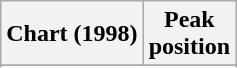<table class="wikitable sortable plainrowheaders">
<tr>
<th scope="col">Chart (1998)</th>
<th scope="col">Peak<br>position</th>
</tr>
<tr>
</tr>
<tr>
</tr>
</table>
